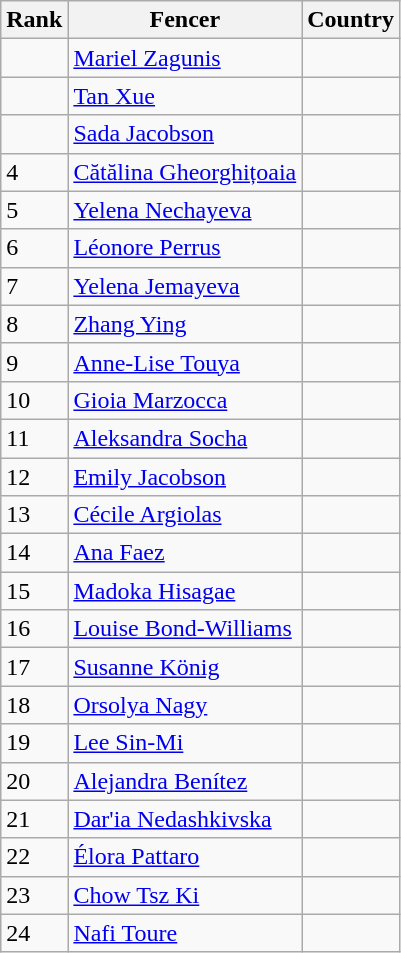<table class="wikitable sortable" style="text-align: left;">
<tr>
<th>Rank</th>
<th>Fencer</th>
<th>Country</th>
</tr>
<tr>
<td></td>
<td><a href='#'>Mariel Zagunis</a></td>
<td></td>
</tr>
<tr>
<td></td>
<td><a href='#'>Tan Xue</a></td>
<td></td>
</tr>
<tr>
<td></td>
<td><a href='#'>Sada Jacobson</a></td>
<td></td>
</tr>
<tr>
<td>4</td>
<td><a href='#'>Cătălina Gheorghițoaia</a></td>
<td></td>
</tr>
<tr>
<td>5</td>
<td><a href='#'>Yelena Nechayeva</a></td>
<td></td>
</tr>
<tr>
<td>6</td>
<td><a href='#'>Léonore Perrus</a></td>
<td></td>
</tr>
<tr>
<td>7</td>
<td><a href='#'>Yelena Jemayeva</a></td>
<td></td>
</tr>
<tr>
<td>8</td>
<td><a href='#'>Zhang Ying</a></td>
<td></td>
</tr>
<tr>
<td>9</td>
<td><a href='#'>Anne-Lise Touya</a></td>
<td></td>
</tr>
<tr>
<td>10</td>
<td><a href='#'>Gioia Marzocca</a></td>
<td></td>
</tr>
<tr>
<td>11</td>
<td><a href='#'>Aleksandra Socha</a></td>
<td></td>
</tr>
<tr>
<td>12</td>
<td><a href='#'>Emily Jacobson</a></td>
<td></td>
</tr>
<tr>
<td>13</td>
<td><a href='#'>Cécile Argiolas</a></td>
<td></td>
</tr>
<tr>
<td>14</td>
<td><a href='#'>Ana Faez</a></td>
<td></td>
</tr>
<tr>
<td>15</td>
<td><a href='#'>Madoka Hisagae</a></td>
<td></td>
</tr>
<tr>
<td>16</td>
<td><a href='#'>Louise Bond-Williams</a></td>
<td></td>
</tr>
<tr>
<td>17</td>
<td><a href='#'>Susanne König</a></td>
<td></td>
</tr>
<tr>
<td>18</td>
<td><a href='#'>Orsolya Nagy</a></td>
<td></td>
</tr>
<tr>
<td>19</td>
<td><a href='#'>Lee Sin-Mi</a></td>
<td></td>
</tr>
<tr>
<td>20</td>
<td><a href='#'>Alejandra Benítez</a></td>
<td></td>
</tr>
<tr>
<td>21</td>
<td><a href='#'>Dar'ia Nedashkivska</a></td>
<td></td>
</tr>
<tr>
<td>22</td>
<td><a href='#'>Élora Pattaro</a></td>
<td></td>
</tr>
<tr>
<td>23</td>
<td><a href='#'>Chow Tsz Ki</a></td>
<td></td>
</tr>
<tr>
<td>24</td>
<td><a href='#'>Nafi Toure</a></td>
<td></td>
</tr>
</table>
